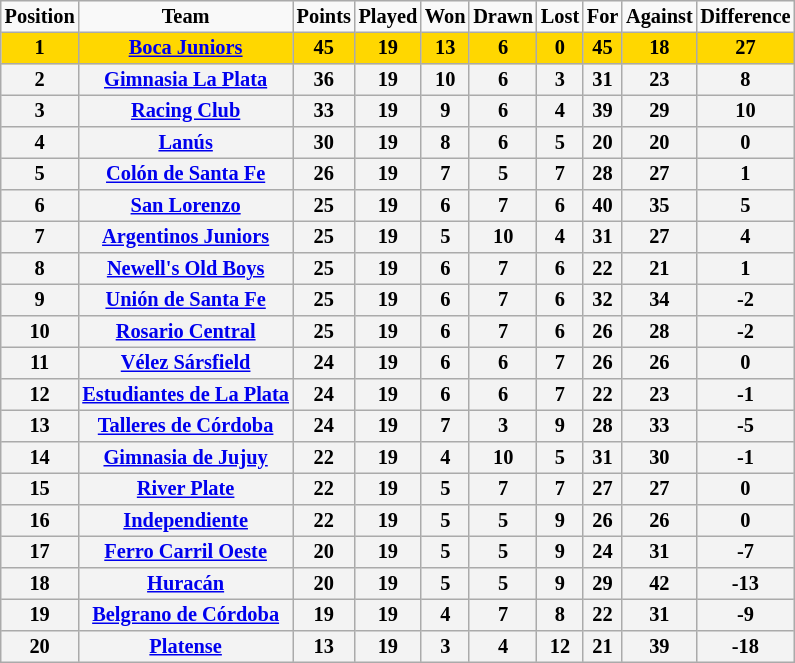<table border="2" cellpadding="2" cellspacing="0" style="margin: 0; background: #f9f9f9; border: 1px #aaa solid; border-collapse: collapse; font-size: 85%;">
<tr>
<th>Position</th>
<th>Team</th>
<th>Points</th>
<th>Played</th>
<th>Won</th>
<th>Drawn</th>
<th>Lost</th>
<th>For</th>
<th>Against</th>
<th>Difference</th>
</tr>
<tr>
<th bgcolor="gold">1</th>
<th bgcolor="gold"><a href='#'>Boca Juniors</a></th>
<th bgcolor="gold">45</th>
<th bgcolor="gold">19</th>
<th bgcolor="gold">13</th>
<th bgcolor="gold">6</th>
<th bgcolor="gold">0</th>
<th bgcolor="gold">45</th>
<th bgcolor="gold">18</th>
<th bgcolor="gold">27</th>
</tr>
<tr>
<th bgcolor="F3F3F3">2</th>
<th bgcolor="F3F3F3"><a href='#'>Gimnasia La Plata</a></th>
<th bgcolor="F3F3F3">36</th>
<th bgcolor="F3F3F3">19</th>
<th bgcolor="F3F3F3">10</th>
<th bgcolor="F3F3F3">6</th>
<th bgcolor="F3F3F3">3</th>
<th bgcolor="F3F3F3">31</th>
<th bgcolor="F3F3F3">23</th>
<th bgcolor="F3F3F3">8</th>
</tr>
<tr>
<th bgcolor="F3F3F3">3</th>
<th bgcolor="F3F3F3"><a href='#'>Racing Club</a></th>
<th bgcolor="F3F3F3">33</th>
<th bgcolor="F3F3F3">19</th>
<th bgcolor="F3F3F3">9</th>
<th bgcolor="F3F3F3">6</th>
<th bgcolor="F3F3F3">4</th>
<th bgcolor="F3F3F3">39</th>
<th bgcolor="F3F3F3">29</th>
<th bgcolor="F3F3F3">10</th>
</tr>
<tr>
<th bgcolor="F3F3F3">4</th>
<th bgcolor="F3F3F3"><a href='#'>Lanús</a></th>
<th bgcolor="F3F3F3">30</th>
<th bgcolor="F3F3F3">19</th>
<th bgcolor="F3F3F3">8</th>
<th bgcolor="F3F3F3">6</th>
<th bgcolor="F3F3F3">5</th>
<th bgcolor="F3F3F3">20</th>
<th bgcolor="F3F3F3">20</th>
<th bgcolor="F3F3F3">0</th>
</tr>
<tr>
<th bgcolor="F3F3F3">5</th>
<th bgcolor="F3F3F3"><a href='#'>Colón de Santa Fe</a></th>
<th bgcolor="F3F3F3">26</th>
<th bgcolor="F3F3F3">19</th>
<th bgcolor="F3F3F3">7</th>
<th bgcolor="F3F3F3">5</th>
<th bgcolor="F3F3F3">7</th>
<th bgcolor="F3F3F3">28</th>
<th bgcolor="F3F3F3">27</th>
<th bgcolor="F3F3F3">1</th>
</tr>
<tr>
<th bgcolor="F3F3F3">6</th>
<th bgcolor="F3F3F3"><a href='#'>San Lorenzo</a></th>
<th bgcolor="F3F3F3">25</th>
<th bgcolor="F3F3F3">19</th>
<th bgcolor="F3F3F3">6</th>
<th bgcolor="F3F3F3">7</th>
<th bgcolor="F3F3F3">6</th>
<th bgcolor="F3F3F3">40</th>
<th bgcolor="F3F3F3">35</th>
<th bgcolor="F3F3F3">5</th>
</tr>
<tr>
<th bgcolor="F3F3F3">7</th>
<th bgcolor="F3F3F3"><a href='#'>Argentinos Juniors</a></th>
<th bgcolor="F3F3F3">25</th>
<th bgcolor="F3F3F3">19</th>
<th bgcolor="F3F3F3">5</th>
<th bgcolor="F3F3F3">10</th>
<th bgcolor="F3F3F3">4</th>
<th bgcolor="F3F3F3">31</th>
<th bgcolor="F3F3F3">27</th>
<th bgcolor="F3F3F3">4</th>
</tr>
<tr>
<th bgcolor="F3F3F3">8</th>
<th bgcolor="F3F3F3"><a href='#'>Newell's Old Boys</a></th>
<th bgcolor="F3F3F3">25</th>
<th bgcolor="F3F3F3">19</th>
<th bgcolor="F3F3F3">6</th>
<th bgcolor="F3F3F3">7</th>
<th bgcolor="F3F3F3">6</th>
<th bgcolor="F3F3F3">22</th>
<th bgcolor="F3F3F3">21</th>
<th bgcolor="F3F3F3">1</th>
</tr>
<tr>
<th bgcolor="F3F3F3">9</th>
<th bgcolor="F3F3F3"><a href='#'>Unión de Santa Fe</a></th>
<th bgcolor="F3F3F3">25</th>
<th bgcolor="F3F3F3">19</th>
<th bgcolor="F3F3F3">6</th>
<th bgcolor="F3F3F3">7</th>
<th bgcolor="F3F3F3">6</th>
<th bgcolor="F3F3F3">32</th>
<th bgcolor="F3F3F3">34</th>
<th bgcolor="F3F3F3">-2</th>
</tr>
<tr>
<th bgcolor="F3F3F3">10</th>
<th bgcolor="F3F3F3"><a href='#'>Rosario Central</a></th>
<th bgcolor="F3F3F3">25</th>
<th bgcolor="F3F3F3">19</th>
<th bgcolor="F3F3F3">6</th>
<th bgcolor="F3F3F3">7</th>
<th bgcolor="F3F3F3">6</th>
<th bgcolor="F3F3F3">26</th>
<th bgcolor="F3F3F3">28</th>
<th bgcolor="F3F3F3">-2</th>
</tr>
<tr>
<th bgcolor="F3F3F3">11</th>
<th bgcolor="F3F3F3"><a href='#'>Vélez Sársfield</a></th>
<th bgcolor="F3F3F3">24</th>
<th bgcolor="F3F3F3">19</th>
<th bgcolor="F3F3F3">6</th>
<th bgcolor="F3F3F3">6</th>
<th bgcolor="F3F3F3">7</th>
<th bgcolor="F3F3F3">26</th>
<th bgcolor="F3F3F3">26</th>
<th bgcolor="F3F3F3">0</th>
</tr>
<tr>
<th bgcolor="F3F3F3">12</th>
<th bgcolor="F3F3F3"><a href='#'>Estudiantes de La Plata</a></th>
<th bgcolor="F3F3F3">24</th>
<th bgcolor="F3F3F3">19</th>
<th bgcolor="F3F3F3">6</th>
<th bgcolor="F3F3F3">6</th>
<th bgcolor="F3F3F3">7</th>
<th bgcolor="F3F3F3">22</th>
<th bgcolor="F3F3F3">23</th>
<th bgcolor="F3F3F3">-1</th>
</tr>
<tr>
<th bgcolor="F3F3F3">13</th>
<th bgcolor="F3F3F3"><a href='#'>Talleres de Córdoba</a></th>
<th bgcolor="F3F3F3">24</th>
<th bgcolor="F3F3F3">19</th>
<th bgcolor="F3F3F3">7</th>
<th bgcolor="F3F3F3">3</th>
<th bgcolor="F3F3F3">9</th>
<th bgcolor="F3F3F3">28</th>
<th bgcolor="F3F3F3">33</th>
<th bgcolor="F3F3F3">-5</th>
</tr>
<tr>
<th bgcolor="F3F3F3">14</th>
<th bgcolor="F3F3F3"><a href='#'>Gimnasia de Jujuy</a></th>
<th bgcolor="F3F3F3">22</th>
<th bgcolor="F3F3F3">19</th>
<th bgcolor="F3F3F3">4</th>
<th bgcolor="F3F3F3">10</th>
<th bgcolor="F3F3F3">5</th>
<th bgcolor="F3F3F3">31</th>
<th bgcolor="F3F3F3">30</th>
<th bgcolor="F3F3F3">-1</th>
</tr>
<tr>
<th bgcolor="F3F3F3">15</th>
<th bgcolor="F3F3F3"><a href='#'>River Plate</a></th>
<th bgcolor="F3F3F3">22</th>
<th bgcolor="F3F3F3">19</th>
<th bgcolor="F3F3F3">5</th>
<th bgcolor="F3F3F3">7</th>
<th bgcolor="F3F3F3">7</th>
<th bgcolor="F3F3F3">27</th>
<th bgcolor="F3F3F3">27</th>
<th bgcolor="F3F3F3">0</th>
</tr>
<tr>
<th bgcolor="F3F3F3">16</th>
<th bgcolor="F3F3F3"><a href='#'>Independiente</a></th>
<th bgcolor="F3F3F3">22</th>
<th bgcolor="F3F3F3">19</th>
<th bgcolor="F3F3F3">5</th>
<th bgcolor="F3F3F3">5</th>
<th bgcolor="F3F3F3">9</th>
<th bgcolor="F3F3F3">26</th>
<th bgcolor="F3F3F3">26</th>
<th bgcolor="F3F3F3">0</th>
</tr>
<tr>
<th bgcolor="F3F3F3">17</th>
<th bgcolor="F3F3F3"><a href='#'>Ferro Carril Oeste</a></th>
<th bgcolor="F3F3F3">20</th>
<th bgcolor="F3F3F3">19</th>
<th bgcolor="F3F3F3">5</th>
<th bgcolor="F3F3F3">5</th>
<th bgcolor="F3F3F3">9</th>
<th bgcolor="F3F3F3">24</th>
<th bgcolor="F3F3F3">31</th>
<th bgcolor="F3F3F3">-7</th>
</tr>
<tr>
<th bgcolor="F3F3F3">18</th>
<th bgcolor="F3F3F3"><a href='#'>Huracán</a></th>
<th bgcolor="F3F3F3">20</th>
<th bgcolor="F3F3F3">19</th>
<th bgcolor="F3F3F3">5</th>
<th bgcolor="F3F3F3">5</th>
<th bgcolor="F3F3F3">9</th>
<th bgcolor="F3F3F3">29</th>
<th bgcolor="F3F3F3">42</th>
<th bgcolor="F3F3F3">-13</th>
</tr>
<tr>
<th bgcolor="F3F3F3">19</th>
<th bgcolor="F3F3F3"><a href='#'>Belgrano de Córdoba</a></th>
<th bgcolor="F3F3F3">19</th>
<th bgcolor="F3F3F3">19</th>
<th bgcolor="F3F3F3">4</th>
<th bgcolor="F3F3F3">7</th>
<th bgcolor="F3F3F3">8</th>
<th bgcolor="F3F3F3">22</th>
<th bgcolor="F3F3F3">31</th>
<th bgcolor="F3F3F3">-9</th>
</tr>
<tr>
<th bgcolor="F3F3F3">20</th>
<th bgcolor="F3F3F3"><a href='#'>Platense</a></th>
<th bgcolor="F3F3F3">13</th>
<th bgcolor="F3F3F3">19</th>
<th bgcolor="F3F3F3">3</th>
<th bgcolor="F3F3F3">4</th>
<th bgcolor="F3F3F3">12</th>
<th bgcolor="F3F3F3">21</th>
<th bgcolor="F3F3F3">39</th>
<th bgcolor="F3F3F3">-18</th>
</tr>
</table>
